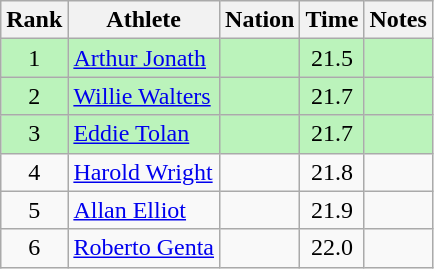<table class="wikitable sortable" style="text-align:center">
<tr>
<th>Rank</th>
<th>Athlete</th>
<th>Nation</th>
<th>Time</th>
<th>Notes</th>
</tr>
<tr bgcolor=bbf3bb>
<td>1</td>
<td align=left><a href='#'>Arthur Jonath</a></td>
<td align=left></td>
<td>21.5</td>
<td></td>
</tr>
<tr bgcolor=bbf3bb>
<td>2</td>
<td align=left><a href='#'>Willie Walters</a></td>
<td align=left></td>
<td>21.7</td>
<td></td>
</tr>
<tr bgcolor=bbf3bb>
<td>3</td>
<td align=left><a href='#'>Eddie Tolan</a></td>
<td align=left></td>
<td>21.7</td>
<td></td>
</tr>
<tr>
<td>4</td>
<td align=left><a href='#'>Harold Wright</a></td>
<td align=left></td>
<td>21.8</td>
<td></td>
</tr>
<tr>
<td>5</td>
<td align=left><a href='#'>Allan Elliot</a></td>
<td align=left></td>
<td>21.9</td>
<td></td>
</tr>
<tr>
<td>6</td>
<td align=left><a href='#'>Roberto Genta</a></td>
<td align=left></td>
<td>22.0</td>
<td></td>
</tr>
</table>
